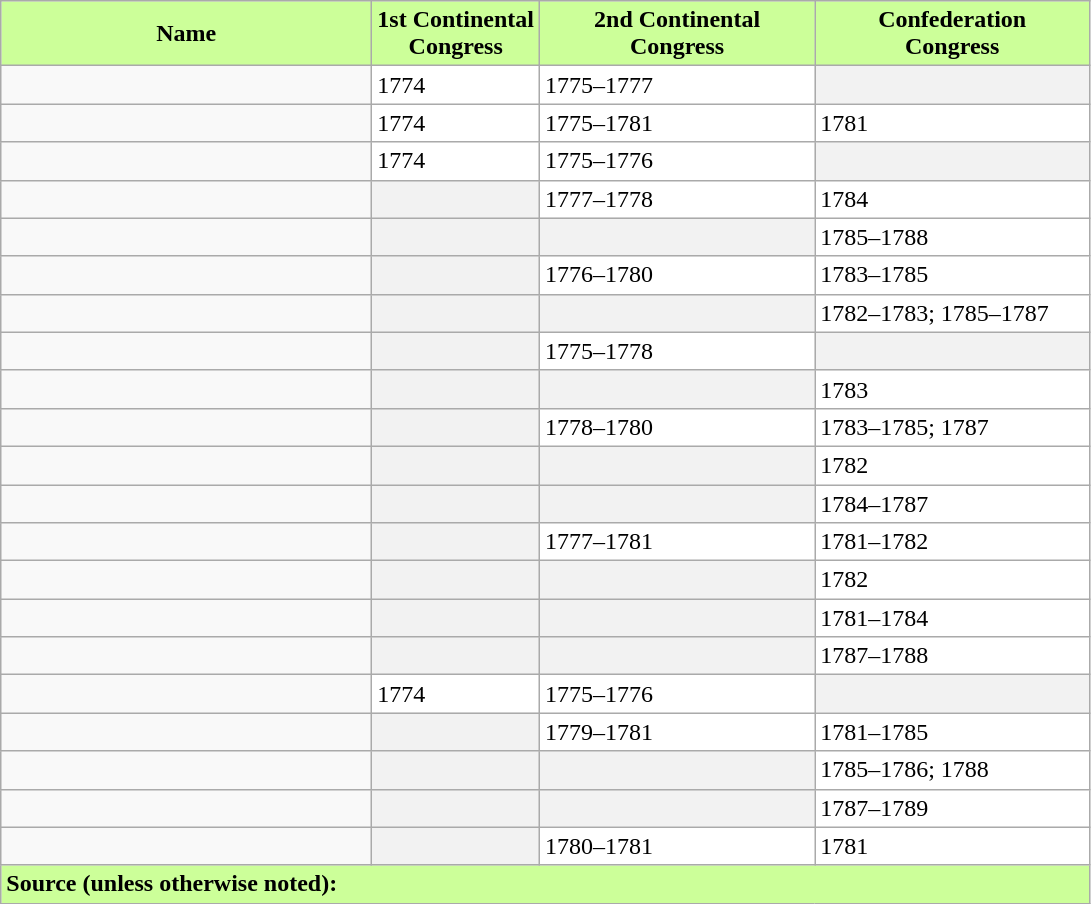<table class="wikitable sortable">
<tr>
<th style="background-color:#ccff99;">Name</th>
<th style="background-color:#ccff99;">1st Continental<br>Congress</th>
<th style="background-color:#ccff99;">2nd Continental<br>Congress</th>
<th style="background-color:#ccff99;">Confederation<br>Congress</th>
</tr>
<tr>
<td style="width:15em;"></td>
<td style="background:#ffffff;">1774</td>
<td style="width:11em; background:#ffffff;">1775–1777</td>
<td style="width:11em; background:#f2f2f2;" data-sort-value="zed"></td>
</tr>
<tr>
<td></td>
<td style="background:#ffffff;">1774</td>
<td style="background:#ffffff;">1775–1781</td>
<td style="background:#ffffff;">1781</td>
</tr>
<tr>
<td></td>
<td style="background:#ffffff;">1774</td>
<td style="background:#ffffff;">1775–1776</td>
<td style="background:#f2f2f2;" data-sort-value="zed"></td>
</tr>
<tr>
<td></td>
<td style="background:#f2f2f2;" data-sort-value="zed"></td>
<td style="background:#ffffff;">1777–1778</td>
<td style="background:#ffffff;">1784</td>
</tr>
<tr>
<td></td>
<td style="background:#f2f2f2;" data-sort-value="zed"></td>
<td style="background:#f2f2f2;" data-sort-value="zed"></td>
<td style="background:#ffffff;">1785–1788</td>
</tr>
<tr>
<td></td>
<td style="background:#f2f2f2;" data-sort-value="zed"></td>
<td style="background:#ffffff;">1776–1780</td>
<td style="background:#ffffff;">1783–1785</td>
</tr>
<tr>
<td></td>
<td style="background:#f2f2f2;" data-sort-value="zed"></td>
<td style="background:#f2f2f2;" data-sort-value="zed"></td>
<td style="background:#ffffff;">1782–1783; 1785–1787</td>
</tr>
<tr>
<td></td>
<td style="background:#f2f2f2;" data-sort-value="zed"></td>
<td style="background:#ffffff;">1775–1778</td>
<td style="background:#f2f2f2;" data-sort-value="zed"></td>
</tr>
<tr>
<td></td>
<td style="background:#f2f2f2;" data-sort-value="zed"></td>
<td style="background:#f2f2f2;" data-sort-value="zed"></td>
<td style="background:#ffffff;">1783</td>
</tr>
<tr>
<td></td>
<td style="background:#f2f2f2;" data-sort-value="zed"></td>
<td style="background:#ffffff;">1778–1780</td>
<td style="background:#ffffff;">1783–1785; 1787</td>
</tr>
<tr>
<td></td>
<td style="background:#f2f2f2;" data-sort-value="zed"></td>
<td style="background:#f2f2f2;" data-sort-value="zed"></td>
<td style="background:#ffffff;">1782</td>
</tr>
<tr>
<td></td>
<td style="background:#f2f2f2;" data-sort-value="zed"></td>
<td style="background:#f2f2f2;" data-sort-value="zed"></td>
<td style="background:#ffffff;">1784–1787</td>
</tr>
<tr>
<td></td>
<td style="background:#f2f2f2;" data-sort-value="zed"></td>
<td style="background:#ffffff;">1777–1781</td>
<td style="background:#ffffff;">1781–1782</td>
</tr>
<tr>
<td></td>
<td style="background:#f2f2f2;" data-sort-value="zed"></td>
<td style="background:#f2f2f2;" data-sort-value="zed"></td>
<td style="background:#ffffff;">1782</td>
</tr>
<tr>
<td></td>
<td style="background:#f2f2f2;" data-sort-value="zed"></td>
<td style="background:#f2f2f2;" data-sort-value="zed"></td>
<td style="background:#ffffff;">1781–1784</td>
</tr>
<tr>
<td></td>
<td style="background:#f2f2f2;" data-sort-value="zed"></td>
<td style="background:#f2f2f2;" data-sort-value="zed"></td>
<td style="background:#ffffff;">1787–1788</td>
</tr>
<tr>
<td></td>
<td style="background:#ffffff;">1774</td>
<td style="background:#ffffff;">1775–1776</td>
<td style="background:#f2f2f2;" data-sort-value="zed"></td>
</tr>
<tr>
<td></td>
<td style="background:#f2f2f2;" data-sort-value="zed"></td>
<td style="background:#ffffff;">1779–1781</td>
<td style="background:#ffffff;">1781–1785</td>
</tr>
<tr>
<td></td>
<td style="background:#f2f2f2;" data-sort-value="zed"></td>
<td style="background:#f2f2f2;" data-sort-value="zed"></td>
<td style="background:#ffffff;">1785–1786; 1788</td>
</tr>
<tr>
<td></td>
<td style="background:#f2f2f2;" data-sort-value="zed"></td>
<td style="background:#f2f2f2;" data-sort-value="zed"></td>
<td style="background:#ffffff;">1787–1789</td>
</tr>
<tr>
<td></td>
<td style="background:#f2f2f2;" data-sort-value="zed"></td>
<td style="background:#ffffff;">1780–1781</td>
<td style="background:#ffffff;">1781</td>
</tr>
<tr>
<th colspan=4 style="background:#ccff99; text-align:left">Source (unless otherwise noted):</th>
</tr>
</table>
